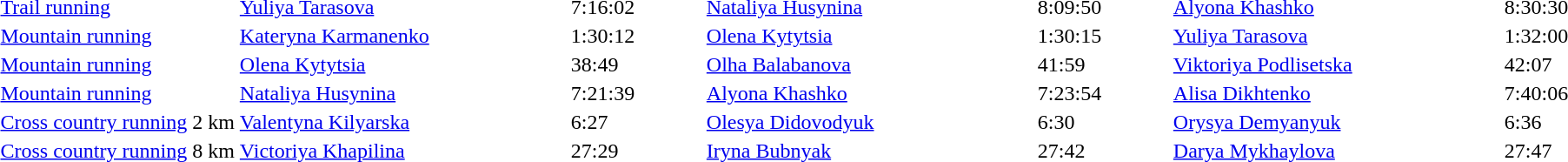<table>
<tr>
<td><a href='#'>Trail running</a></td>
<td width=250><a href='#'>Yuliya Tarasova</a></td>
<td width=100>7:16:02</td>
<td width=250><a href='#'>Nataliya Husynina</a></td>
<td width=100>8:09:50</td>
<td width=250><a href='#'>Alyona Khashko</a></td>
<td width=100>8:30:30</td>
</tr>
<tr>
<td><a href='#'>Mountain running</a> </td>
<td><a href='#'>Kateryna Karmanenko</a></td>
<td>1:30:12</td>
<td><a href='#'>Olena Kytytsia</a></td>
<td>1:30:15</td>
<td><a href='#'>Yuliya Tarasova</a></td>
<td>1:32:00</td>
</tr>
<tr>
<td><a href='#'>Mountain running</a> </td>
<td><a href='#'>Olena Kytytsia</a></td>
<td>38:49</td>
<td><a href='#'>Olha Balabanova</a></td>
<td>41:59</td>
<td><a href='#'>Viktoriya Podlisetska</a></td>
<td>42:07</td>
</tr>
<tr>
<td><a href='#'>Mountain running</a> </td>
<td><a href='#'>Nataliya Husynina</a></td>
<td>7:21:39</td>
<td><a href='#'>Alyona Khashko</a></td>
<td>7:23:54</td>
<td><a href='#'>Alisa Dikhtenko</a></td>
<td>7:40:06</td>
</tr>
<tr>
<td><a href='#'>Cross country running</a> 2 km</td>
<td><a href='#'>Valentyna Kilyarska</a></td>
<td>6:27</td>
<td><a href='#'>Olesya Didovodyuk</a></td>
<td>6:30</td>
<td><a href='#'>Orysya Demyanyuk</a></td>
<td>6:36</td>
</tr>
<tr>
<td><a href='#'>Cross country running</a> 8 km</td>
<td><a href='#'>Victoriya Khapilina</a></td>
<td>27:29</td>
<td><a href='#'>Iryna Bubnyak</a></td>
<td>27:42</td>
<td><a href='#'>Darya Mykhaylova</a></td>
<td>27:47</td>
</tr>
</table>
